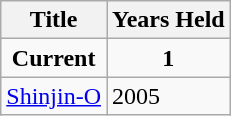<table class="wikitable">
<tr>
<th>Title</th>
<th>Years Held</th>
</tr>
<tr>
<td align="center"><strong>Current</strong></td>
<td align="center"><strong>1</strong></td>
</tr>
<tr>
<td> <a href='#'>Shinjin-O</a></td>
<td>2005</td>
</tr>
</table>
